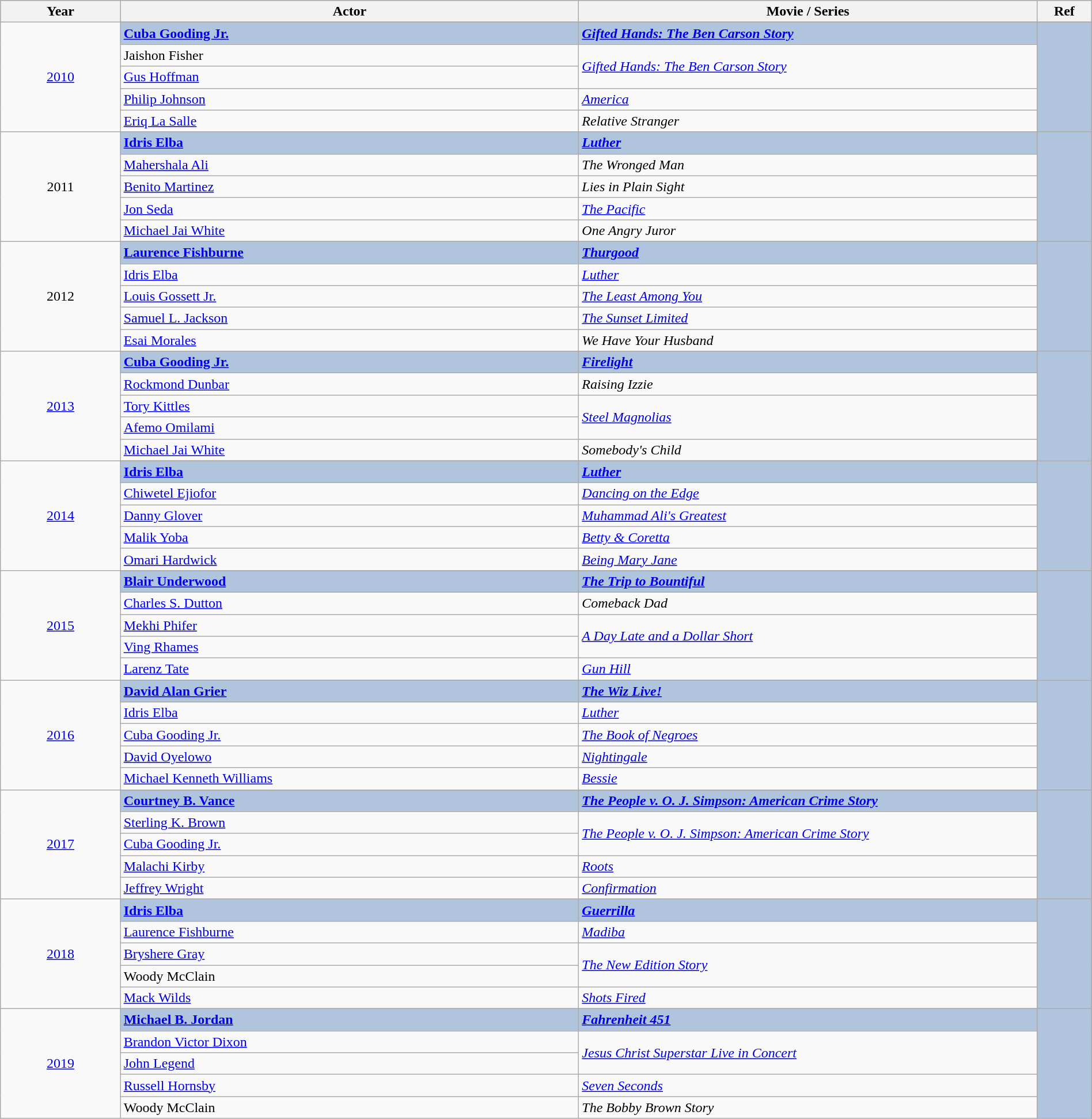<table class="wikitable" style="width:100%;">
<tr style="background:#bebebe;">
<th style="width:11%;">Year</th>
<th style="width:42%;">Actor</th>
<th style="width:42%;">Movie / Series</th>
<th style="width:5%;">Ref</th>
</tr>
<tr>
<td rowspan="6" align="center"><a href='#'>2010</a></td>
</tr>
<tr style="background:#B0C4DE">
<td><strong><a href='#'>Cuba Gooding Jr.</a></strong></td>
<td><strong><em><a href='#'>Gifted Hands: The Ben Carson Story</a></em></strong></td>
<td rowspan="6" align="center"></td>
</tr>
<tr>
<td>Jaishon Fisher</td>
<td rowspan="2"><em><a href='#'>Gifted Hands: The Ben Carson Story</a></em></td>
</tr>
<tr>
<td><a href='#'>Gus Hoffman</a></td>
</tr>
<tr>
<td><a href='#'>Philip Johnson</a></td>
<td><em><a href='#'>America</a></em></td>
</tr>
<tr>
<td><a href='#'>Eriq La Salle</a></td>
<td><em>Relative Stranger</em></td>
</tr>
<tr>
<td rowspan="6" align="center">2011</td>
</tr>
<tr style="background:#B0C4DE">
<td><strong><a href='#'>Idris Elba</a></strong></td>
<td><strong><em><a href='#'>Luther</a></em></strong></td>
<td rowspan="6" align="center"></td>
</tr>
<tr>
<td><a href='#'>Mahershala Ali</a></td>
<td><em>The Wronged Man</em></td>
</tr>
<tr>
<td><a href='#'>Benito Martinez</a></td>
<td><em>Lies in Plain Sight</em></td>
</tr>
<tr>
<td><a href='#'>Jon Seda</a></td>
<td><em><a href='#'>The Pacific</a></em></td>
</tr>
<tr>
<td><a href='#'>Michael Jai White</a></td>
<td><em>One Angry Juror</em></td>
</tr>
<tr>
<td rowspan="6" align="center">2012</td>
</tr>
<tr style="background:#B0C4DE">
<td><strong><a href='#'>Laurence Fishburne</a></strong></td>
<td><strong><em><a href='#'>Thurgood</a></em></strong></td>
<td rowspan="6" align="center"></td>
</tr>
<tr>
<td><a href='#'>Idris Elba</a></td>
<td><em><a href='#'>Luther</a></em></td>
</tr>
<tr>
<td><a href='#'>Louis Gossett Jr.</a></td>
<td><em><a href='#'>The Least Among You</a></em></td>
</tr>
<tr>
<td><a href='#'>Samuel L. Jackson</a></td>
<td><em><a href='#'>The Sunset Limited</a></em></td>
</tr>
<tr>
<td><a href='#'>Esai Morales</a></td>
<td><em>We Have Your Husband</em></td>
</tr>
<tr>
<td rowspan="6" align="center"><a href='#'>2013</a></td>
</tr>
<tr style="background:#B0C4DE">
<td><strong><a href='#'>Cuba Gooding Jr.</a></strong></td>
<td><strong><em><a href='#'>Firelight</a></em></strong></td>
<td rowspan="6" align="center"></td>
</tr>
<tr>
<td><a href='#'>Rockmond Dunbar</a></td>
<td><em>Raising Izzie</em></td>
</tr>
<tr>
<td><a href='#'>Tory Kittles</a></td>
<td rowspan="2"><em><a href='#'>Steel Magnolias</a></em></td>
</tr>
<tr>
<td><a href='#'>Afemo Omilami</a></td>
</tr>
<tr>
<td><a href='#'>Michael Jai White</a></td>
<td><em>Somebody's Child</em></td>
</tr>
<tr>
<td rowspan="6" align="center"><a href='#'>2014</a></td>
</tr>
<tr style="background:#B0C4DE">
<td><strong><a href='#'>Idris Elba</a></strong></td>
<td><strong><em><a href='#'>Luther</a></em></strong></td>
<td rowspan="6" align="center"></td>
</tr>
<tr>
<td><a href='#'>Chiwetel Ejiofor</a></td>
<td><em><a href='#'>Dancing on the Edge</a></em></td>
</tr>
<tr>
<td><a href='#'>Danny Glover</a></td>
<td><em><a href='#'>Muhammad Ali's Greatest</a></em></td>
</tr>
<tr>
<td><a href='#'>Malik Yoba</a></td>
<td><em><a href='#'>Betty & Coretta</a></em></td>
</tr>
<tr>
<td><a href='#'>Omari Hardwick</a></td>
<td><em><a href='#'>Being Mary Jane</a></em></td>
</tr>
<tr>
<td rowspan="6" align="center"><a href='#'>2015</a></td>
</tr>
<tr style="background:#B0C4DE">
<td><strong><a href='#'>Blair Underwood</a></strong></td>
<td><strong><em><a href='#'>The Trip to Bountiful</a></em></strong></td>
<td rowspan="6" align="center"></td>
</tr>
<tr>
<td><a href='#'>Charles S. Dutton</a></td>
<td><em>Comeback Dad</em></td>
</tr>
<tr>
<td><a href='#'>Mekhi Phifer</a></td>
<td rowspan="2"><em><a href='#'>A Day Late and a Dollar Short</a></em></td>
</tr>
<tr>
<td><a href='#'>Ving Rhames</a></td>
</tr>
<tr>
<td><a href='#'>Larenz Tate</a></td>
<td><em><a href='#'>Gun Hill</a></em></td>
</tr>
<tr>
<td rowspan="6" align="center"><a href='#'>2016</a></td>
</tr>
<tr style="background:#B0C4DE">
<td><strong><a href='#'>David Alan Grier</a></strong></td>
<td><strong><em><a href='#'>The Wiz Live!</a></em></strong></td>
<td rowspan="6" align="center"></td>
</tr>
<tr>
<td><a href='#'>Idris Elba</a></td>
<td><em><a href='#'>Luther</a></em></td>
</tr>
<tr>
<td><a href='#'>Cuba Gooding Jr.</a></td>
<td><em><a href='#'>The Book of Negroes</a></em></td>
</tr>
<tr>
<td><a href='#'>David Oyelowo</a></td>
<td><em><a href='#'>Nightingale</a></em></td>
</tr>
<tr>
<td><a href='#'>Michael Kenneth Williams</a></td>
<td><em><a href='#'>Bessie</a></em></td>
</tr>
<tr>
<td rowspan="6" align="center"><a href='#'>2017</a></td>
</tr>
<tr style="background:#B0C4DE">
<td><strong><a href='#'>Courtney B. Vance</a></strong></td>
<td><strong><em><a href='#'>The People v. O. J. Simpson: American Crime Story</a></em></strong></td>
<td rowspan="6" align="center"></td>
</tr>
<tr>
<td><a href='#'>Sterling K. Brown</a></td>
<td rowspan="2"><em><a href='#'>The People v. O. J. Simpson: American Crime Story</a></em></td>
</tr>
<tr>
<td><a href='#'>Cuba Gooding Jr.</a></td>
</tr>
<tr>
<td><a href='#'>Malachi Kirby</a></td>
<td><em><a href='#'>Roots</a></em></td>
</tr>
<tr>
<td><a href='#'>Jeffrey Wright</a></td>
<td><em><a href='#'>Confirmation</a></em></td>
</tr>
<tr>
<td rowspan="6" align="center"><a href='#'>2018</a></td>
</tr>
<tr style="background:#B0C4DE">
<td><strong><a href='#'>Idris Elba</a></strong></td>
<td><strong><em><a href='#'>Guerrilla</a></em></strong></td>
<td rowspan="6" align="center"></td>
</tr>
<tr>
<td><a href='#'>Laurence Fishburne</a></td>
<td><em><a href='#'>Madiba</a></em></td>
</tr>
<tr>
<td><a href='#'>Bryshere Gray</a></td>
<td rowspan="2"><em><a href='#'>The New Edition Story</a></em></td>
</tr>
<tr>
<td>Woody McClain</td>
</tr>
<tr>
<td><a href='#'>Mack Wilds</a></td>
<td><em><a href='#'>Shots Fired</a></em></td>
</tr>
<tr>
<td rowspan="6" align="center"><a href='#'>2019</a></td>
</tr>
<tr style="background:#B0C4DE">
<td><strong><a href='#'>Michael B. Jordan</a></strong></td>
<td><strong><em><a href='#'>Fahrenheit 451</a></em></strong></td>
<td rowspan="6" align="center"></td>
</tr>
<tr>
<td><a href='#'>Brandon Victor Dixon</a></td>
<td rowspan="2"><em><a href='#'>Jesus Christ Superstar Live in Concert</a></em></td>
</tr>
<tr>
<td><a href='#'>John Legend</a></td>
</tr>
<tr>
<td><a href='#'>Russell Hornsby</a></td>
<td><em><a href='#'>Seven Seconds</a></em></td>
</tr>
<tr>
<td>Woody McClain</td>
<td><em>The Bobby Brown Story</em></td>
</tr>
</table>
